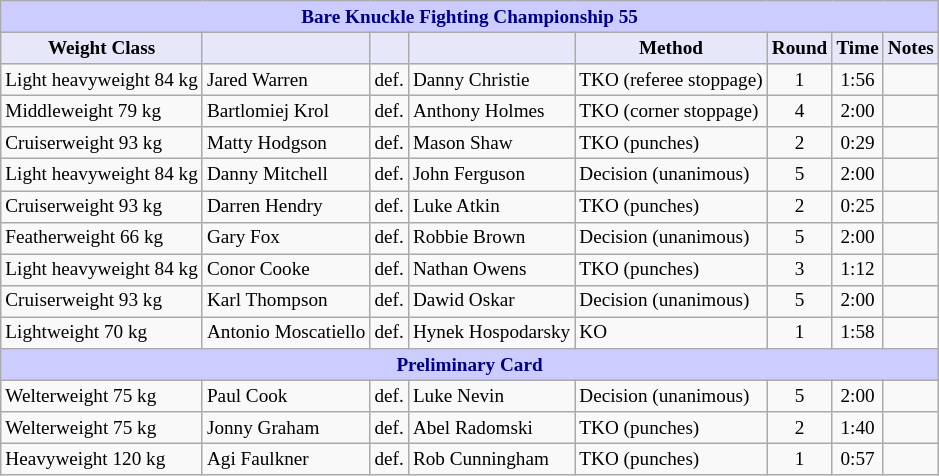<table class="wikitable" style="font-size: 80%;">
<tr>
<th colspan="8" style="background-color: #ccf; color: #000080; text-align: center;"><strong>Bare Knuckle Fighting Championship 55</strong></th>
</tr>
<tr>
<th colspan="1" style="background-color: #E6E8FA; color: #000000; text-align: center;">Weight Class</th>
<th colspan="1" style="background-color: #E6E8FA; color: #000000; text-align: center;"></th>
<th colspan="1" style="background-color: #E6E8FA; color: #000000; text-align: center;"></th>
<th colspan="1" style="background-color: #E6E8FA; color: #000000; text-align: center;"></th>
<th colspan="1" style="background-color: #E6E8FA; color: #000000; text-align: center;">Method</th>
<th colspan="1" style="background-color: #E6E8FA; color: #000000; text-align: center;">Round</th>
<th colspan="1" style="background-color: #E6E8FA; color: #000000; text-align: center;">Time</th>
<th colspan="1" style="background-color: #E6E8FA; color: #000000; text-align: center;">Notes</th>
</tr>
<tr>
<td>Light heavyweight 84 kg</td>
<td> Jared Warren</td>
<td align=center>def.</td>
<td> Danny Christie</td>
<td>TKO (referee stoppage)</td>
<td align=center>1</td>
<td align=center>1:56</td>
<td></td>
</tr>
<tr>
<td>Middleweight 79 kg</td>
<td> Bartlomiej Krol</td>
<td align=center>def.</td>
<td> Anthony Holmes</td>
<td>TKO (corner stoppage)</td>
<td align=center>4</td>
<td align=center>2:00</td>
<td></td>
</tr>
<tr>
<td>Cruiserweight 93 kg</td>
<td> Matty Hodgson</td>
<td align=center>def.</td>
<td> Mason Shaw</td>
<td>TKO (punches)</td>
<td align=center>2</td>
<td align=center>0:29</td>
<td></td>
</tr>
<tr>
<td>Light heavyweight 84 kg</td>
<td> Danny Mitchell</td>
<td align=center>def.</td>
<td> John Ferguson</td>
<td>Decision (unanimous)</td>
<td align=center>5</td>
<td align=center>2:00</td>
<td></td>
</tr>
<tr>
<td>Cruiserweight 93 kg</td>
<td> Darren Hendry</td>
<td align=center>def.</td>
<td> Luke Atkin</td>
<td>TKO (punches)</td>
<td align=center>2</td>
<td align=center>0:25</td>
<td></td>
</tr>
<tr>
<td>Featherweight 66 kg</td>
<td> Gary Fox</td>
<td align=center>def.</td>
<td> Robbie Brown</td>
<td>Decision (unanimous)</td>
<td align=center>5</td>
<td align=center>2:00</td>
<td></td>
</tr>
<tr>
<td>Light heavyweight 84 kg</td>
<td> Conor Cooke</td>
<td align=center>def.</td>
<td> Nathan Owens</td>
<td>TKO (punches)</td>
<td align=center>3</td>
<td align=center>1:12</td>
<td></td>
</tr>
<tr>
<td>Cruiserweight 93 kg</td>
<td> Karl Thompson</td>
<td align=center>def.</td>
<td> Dawid Oskar</td>
<td>Decision (unanimous)</td>
<td align=center>5</td>
<td align=center>2:00</td>
<td></td>
</tr>
<tr>
<td>Lightweight 70 kg</td>
<td> Antonio Moscatiello</td>
<td align=center>def.</td>
<td> Hynek Hospodarsky</td>
<td>KO</td>
<td align=center>1</td>
<td align=center>1:58</td>
<td></td>
</tr>
<tr>
<th colspan="8" style="background-color: #ccf; color: #000080; text-align: center;"><strong>Preliminary Card</strong></th>
</tr>
<tr>
<td>Welterweight 75 kg</td>
<td> Paul Cook</td>
<td align=center>def.</td>
<td> Luke Nevin</td>
<td>Decision (unanimous)</td>
<td align=center>5</td>
<td align=center>2:00</td>
<td></td>
</tr>
<tr>
<td>Welterweight 75 kg</td>
<td> Jonny Graham</td>
<td align=center>def.</td>
<td> Abel Radomski</td>
<td>TKO (punches)</td>
<td align=center>2</td>
<td align=center>1:40</td>
<td></td>
</tr>
<tr>
<td>Heavyweight 120 kg</td>
<td> Agi Faulkner</td>
<td align=center>def.</td>
<td> Rob Cunningham</td>
<td>TKO (punches)</td>
<td align=center>1</td>
<td align=center>0:57</td>
<td></td>
</tr>
</table>
